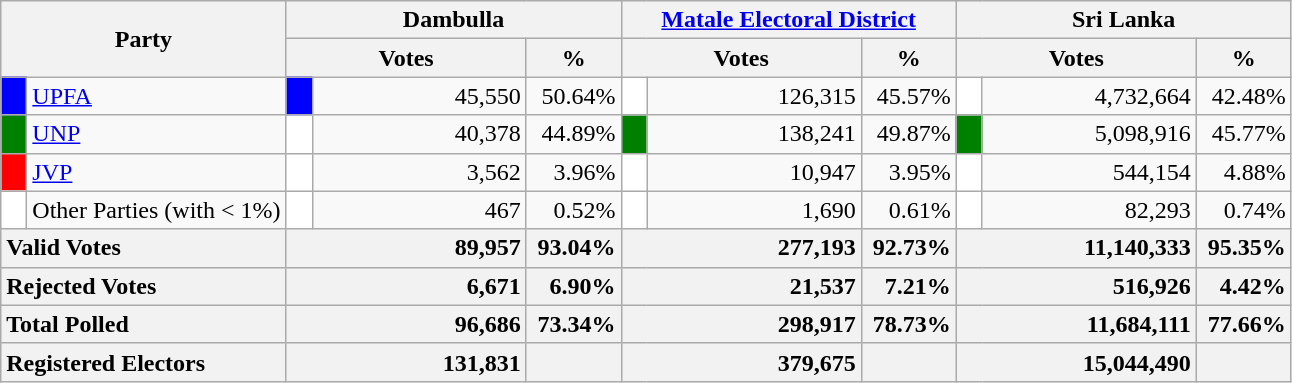<table class="wikitable">
<tr>
<th colspan="2" width="144px"rowspan="2">Party</th>
<th colspan="3" width="216px">Dambulla</th>
<th colspan="3" width="216px"><a href='#'>Matale Electoral District</a></th>
<th colspan="3" width="216px">Sri Lanka</th>
</tr>
<tr>
<th colspan="2" width="144px">Votes</th>
<th>%</th>
<th colspan="2" width="144px">Votes</th>
<th>%</th>
<th colspan="2" width="144px">Votes</th>
<th>%</th>
</tr>
<tr>
<td style="background-color:blue;" width="10px"></td>
<td style="text-align:left;"><a href='#'>UPFA</a></td>
<td style="background-color:blue;" width="10px"></td>
<td style="text-align:right;">45,550</td>
<td style="text-align:right;">50.64%</td>
<td style="background-color:white;" width="10px"></td>
<td style="text-align:right;">126,315</td>
<td style="text-align:right;">45.57%</td>
<td style="background-color:white;" width="10px"></td>
<td style="text-align:right;">4,732,664</td>
<td style="text-align:right;">42.48%</td>
</tr>
<tr>
<td style="background-color:green;" width="10px"></td>
<td style="text-align:left;"><a href='#'>UNP</a></td>
<td style="background-color:white;" width="10px"></td>
<td style="text-align:right;">40,378</td>
<td style="text-align:right;">44.89%</td>
<td style="background-color:green;" width="10px"></td>
<td style="text-align:right;">138,241</td>
<td style="text-align:right;">49.87%</td>
<td style="background-color:green;" width="10px"></td>
<td style="text-align:right;">5,098,916</td>
<td style="text-align:right;">45.77%</td>
</tr>
<tr>
<td style="background-color:red;" width="10px"></td>
<td style="text-align:left;"><a href='#'>JVP</a></td>
<td style="background-color:white;" width="10px"></td>
<td style="text-align:right;">3,562</td>
<td style="text-align:right;">3.96%</td>
<td style="background-color:white;" width="10px"></td>
<td style="text-align:right;">10,947</td>
<td style="text-align:right;">3.95%</td>
<td style="background-color:white;" width="10px"></td>
<td style="text-align:right;">544,154</td>
<td style="text-align:right;">4.88%</td>
</tr>
<tr>
<td style="background-color:white;" width="10px"></td>
<td style="text-align:left;">Other Parties (with < 1%)</td>
<td style="background-color:white;" width="10px"></td>
<td style="text-align:right;">467</td>
<td style="text-align:right;">0.52%</td>
<td style="background-color:white;" width="10px"></td>
<td style="text-align:right;">1,690</td>
<td style="text-align:right;">0.61%</td>
<td style="background-color:white;" width="10px"></td>
<td style="text-align:right;">82,293</td>
<td style="text-align:right;">0.74%</td>
</tr>
<tr>
<th colspan="2" width="144px"style="text-align:left;">Valid Votes</th>
<th style="text-align:right;"colspan="2" width="144px">89,957</th>
<th style="text-align:right;">93.04%</th>
<th style="text-align:right;"colspan="2" width="144px">277,193</th>
<th style="text-align:right;">92.73%</th>
<th style="text-align:right;"colspan="2" width="144px">11,140,333</th>
<th style="text-align:right;">95.35%</th>
</tr>
<tr>
<th colspan="2" width="144px"style="text-align:left;">Rejected Votes</th>
<th style="text-align:right;"colspan="2" width="144px">6,671</th>
<th style="text-align:right;">6.90%</th>
<th style="text-align:right;"colspan="2" width="144px">21,537</th>
<th style="text-align:right;">7.21%</th>
<th style="text-align:right;"colspan="2" width="144px">516,926</th>
<th style="text-align:right;">4.42%</th>
</tr>
<tr>
<th colspan="2" width="144px"style="text-align:left;">Total Polled</th>
<th style="text-align:right;"colspan="2" width="144px">96,686</th>
<th style="text-align:right;">73.34%</th>
<th style="text-align:right;"colspan="2" width="144px">298,917</th>
<th style="text-align:right;">78.73%</th>
<th style="text-align:right;"colspan="2" width="144px">11,684,111</th>
<th style="text-align:right;">77.66%</th>
</tr>
<tr>
<th colspan="2" width="144px"style="text-align:left;">Registered Electors</th>
<th style="text-align:right;"colspan="2" width="144px">131,831</th>
<th></th>
<th style="text-align:right;"colspan="2" width="144px">379,675</th>
<th></th>
<th style="text-align:right;"colspan="2" width="144px">15,044,490</th>
<th></th>
</tr>
</table>
